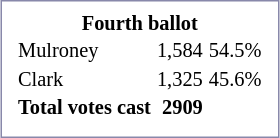<table cellpadding="1" style="float:right; line-height:1.1; border:1px solid #8888aa; padding:5px; font-size:85%; margin:0 15px;">
<tr>
<td style="text-align: center;"><strong>Fourth ballot</strong><br><table style="text-align: left;">
<tr>
<td>Mulroney</td>
<td align=right>1,584</td>
<td align=right>54.5%</td>
</tr>
<tr>
<td>Clark</td>
<td align=right>1,325</td>
<td align=right>45.6%</td>
</tr>
<tr>
<td><strong>Total votes cast</strong></td>
<td align=right><strong>2909</strong></td>
</tr>
</table>
</td>
</tr>
</table>
